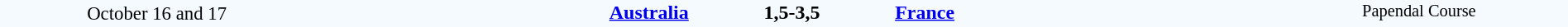<table style="width: 100%; background:#F5FAFF;" cellspacing="0">
<tr>
<td style=font-size:95% align=center rowspan=3 width=20%>October 16 and 17</td>
</tr>
<tr>
<td width=24% align=right><strong><a href='#'>Australia</a></strong> </td>
<td align=center width=13%><strong>1,5-3,5</strong></td>
<td width=24%> <strong><a href='#'>France</a></strong></td>
<td style=font-size:85% rowspan=3 valign=top align=center>Papendal Course</td>
</tr>
<tr style=font-size:85%>
<td align=right valign=top></td>
<td></td>
<td valign=top></td>
</tr>
</table>
